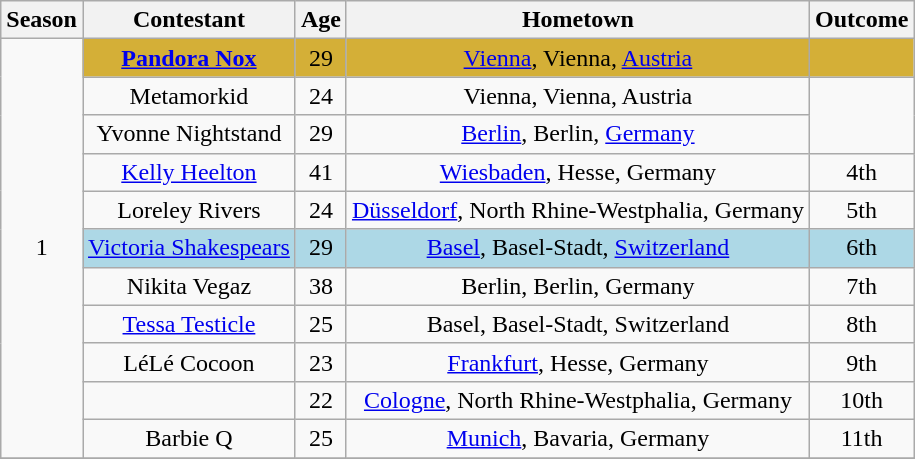<table class="wikitable sortable" style="text-align:center">
<tr>
<th scope="col">Season</th>
<th scope="col">Contestant</th>
<th scope="col">Age</th>
<th scope="col">Hometown</th>
<th scope="col">Outcome</th>
</tr>
<tr>
<td rowspan="11">1</td>
<td bgcolor="#D4AF37"><strong><a href='#'>Pandora Nox</a></strong></td>
<td bgcolor="#D4AF37">29</td>
<td bgcolor="#D4AF37"><a href='#'>Vienna</a>, Vienna, <a href='#'>Austria</a></td>
<td bgcolor="#D4AF37"></td>
</tr>
<tr>
<td>Metamorkid</td>
<td>24</td>
<td>Vienna, Vienna, Austria</td>
<td rowspan="2"></td>
</tr>
<tr>
<td>Yvonne Nightstand</td>
<td>29</td>
<td><a href='#'>Berlin</a>, Berlin, <a href='#'>Germany</a></td>
</tr>
<tr>
<td><a href='#'>Kelly Heelton</a></td>
<td>41</td>
<td><a href='#'>Wiesbaden</a>, Hesse, Germany</td>
<td>4th</td>
</tr>
<tr>
<td>Loreley Rivers</td>
<td>24</td>
<td nowrap><a href='#'>Düsseldorf</a>, North Rhine-Westphalia, Germany</td>
<td>5th</td>
</tr>
<tr bgcolor="lightblue">
<td nowrap><a href='#'>Victoria Shakespears</a></td>
<td>29</td>
<td><a href='#'>Basel</a>, Basel-Stadt, <a href='#'>Switzerland</a></td>
<td>6th</td>
</tr>
<tr>
<td>Nikita Vegaz</td>
<td>38</td>
<td>Berlin, Berlin, Germany</td>
<td>7th</td>
</tr>
<tr>
<td><a href='#'>Tessa Testicle</a></td>
<td>25</td>
<td>Basel, Basel-Stadt, Switzerland</td>
<td>8th</td>
</tr>
<tr>
<td>LéLé Cocoon</td>
<td>23</td>
<td><a href='#'>Frankfurt</a>, Hesse, Germany</td>
<td>9th</td>
</tr>
<tr>
<td></td>
<td>22</td>
<td><a href='#'>Cologne</a>, North Rhine-Westphalia, Germany</td>
<td>10th</td>
</tr>
<tr>
<td>Barbie Q</td>
<td>25</td>
<td><a href='#'>Munich</a>, Bavaria, Germany</td>
<td>11th</td>
</tr>
<tr>
</tr>
</table>
